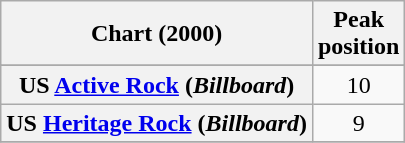<table class="wikitable sortable plainrowheaders">
<tr>
<th>Chart (2000)</th>
<th>Peak<br>position</th>
</tr>
<tr>
</tr>
<tr>
<th scope="row">US <a href='#'>Active Rock</a> (<em>Billboard</em>)</th>
<td style="text-align:center;">10</td>
</tr>
<tr>
<th scope="row">US <a href='#'>Heritage Rock</a> (<em>Billboard</em>)</th>
<td style="text-align:center;">9</td>
</tr>
<tr>
</tr>
</table>
